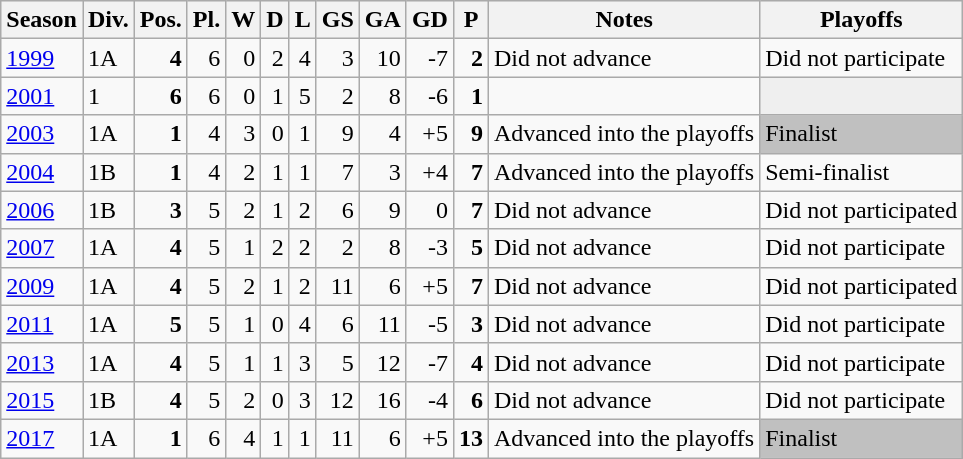<table class="wikitable">
<tr style="background:#efefef;">
<th>Season</th>
<th>Div.</th>
<th>Pos.</th>
<th>Pl.</th>
<th>W</th>
<th>D</th>
<th>L</th>
<th>GS</th>
<th>GA</th>
<th>GD</th>
<th>P</th>
<th>Notes</th>
<th>Playoffs</th>
</tr>
<tr>
<td><a href='#'>1999</a></td>
<td>1A</td>
<td align=right><strong>4</strong></td>
<td align=right>6</td>
<td align=right>0</td>
<td align=right>2</td>
<td align=right>4</td>
<td align=right>3</td>
<td align=right>10</td>
<td align=right>-7</td>
<td align=right><strong>2</strong></td>
<td>Did not advance</td>
<td>Did not participate</td>
</tr>
<tr>
<td><a href='#'>2001</a></td>
<td>1</td>
<td align=right><strong>6</strong></td>
<td align=right>6</td>
<td align=right>0</td>
<td align=right>1</td>
<td align=right>5</td>
<td align=right>2</td>
<td align=right>8</td>
<td align=right>-6</td>
<td align=right><strong>1</strong></td>
<td></td>
<td bgcolor=#EFEFEF></td>
</tr>
<tr>
<td><a href='#'>2003</a></td>
<td>1A</td>
<td align=right><strong>1</strong></td>
<td align=right>4</td>
<td align=right>3</td>
<td align=right>0</td>
<td align=right>1</td>
<td align=right>9</td>
<td align=right>4</td>
<td align=right>+5</td>
<td align=right><strong>9</strong></td>
<td>Advanced into the playoffs</td>
<td bgcolor=silver>Finalist</td>
</tr>
<tr>
<td><a href='#'>2004</a></td>
<td>1B</td>
<td align=right><strong>1</strong></td>
<td align=right>4</td>
<td align=right>2</td>
<td align=right>1</td>
<td align=right>1</td>
<td align=right>7</td>
<td align=right>3</td>
<td align=right>+4</td>
<td align=right><strong>7</strong></td>
<td>Advanced into the playoffs</td>
<td>Semi-finalist</td>
</tr>
<tr>
<td><a href='#'>2006</a></td>
<td>1B</td>
<td align=right><strong>3</strong></td>
<td align=right>5</td>
<td align=right>2</td>
<td align=right>1</td>
<td align=right>2</td>
<td align=right>6</td>
<td align=right>9</td>
<td align=right>0</td>
<td align=right><strong>7</strong></td>
<td>Did not advance</td>
<td>Did not participated</td>
</tr>
<tr>
<td><a href='#'>2007</a></td>
<td>1A</td>
<td align=right><strong>4</strong></td>
<td align=right>5</td>
<td align=right>1</td>
<td align=right>2</td>
<td align=right>2</td>
<td align=right>2</td>
<td align=right>8</td>
<td align=right>-3</td>
<td align=right><strong>5</strong></td>
<td>Did not advance</td>
<td>Did not participate</td>
</tr>
<tr>
<td><a href='#'>2009</a></td>
<td>1A</td>
<td align=right><strong>4</strong></td>
<td align=right>5</td>
<td align=right>2</td>
<td align=right>1</td>
<td align=right>2</td>
<td align=right>11</td>
<td align=right>6</td>
<td align=right>+5</td>
<td align=right><strong>7</strong></td>
<td>Did not advance</td>
<td>Did not participated</td>
</tr>
<tr>
<td><a href='#'>2011</a></td>
<td>1A</td>
<td align=right><strong>5</strong></td>
<td align=right>5</td>
<td align=right>1</td>
<td align=right>0</td>
<td align=right>4</td>
<td align=right>6</td>
<td align=right>11</td>
<td align=right>-5</td>
<td align=right><strong>3</strong></td>
<td>Did not advance</td>
<td>Did not participate</td>
</tr>
<tr>
<td><a href='#'>2013</a></td>
<td>1A</td>
<td align=right><strong>4</strong></td>
<td align=right>5</td>
<td align=right>1</td>
<td align=right>1</td>
<td align=right>3</td>
<td align=right>5</td>
<td align=right>12</td>
<td align=right>-7</td>
<td align=right><strong>4</strong></td>
<td>Did not advance</td>
<td>Did not participate</td>
</tr>
<tr>
<td><a href='#'>2015</a></td>
<td>1B</td>
<td align=right><strong>4</strong></td>
<td align=right>5</td>
<td align=right>2</td>
<td align=right>0</td>
<td align=right>3</td>
<td align=right>12</td>
<td align=right>16</td>
<td align=right>-4</td>
<td align=right><strong>6</strong></td>
<td>Did not advance</td>
<td>Did not participate</td>
</tr>
<tr>
<td><a href='#'>2017</a></td>
<td>1A</td>
<td align=right><strong>1</strong></td>
<td align=right>6</td>
<td align=right>4</td>
<td align=right>1</td>
<td align=right>1</td>
<td align=right>11</td>
<td align=right>6</td>
<td align=right>+5</td>
<td align=right><strong>13</strong></td>
<td>Advanced into the playoffs</td>
<td bgcolor=silver>Finalist</td>
</tr>
</table>
